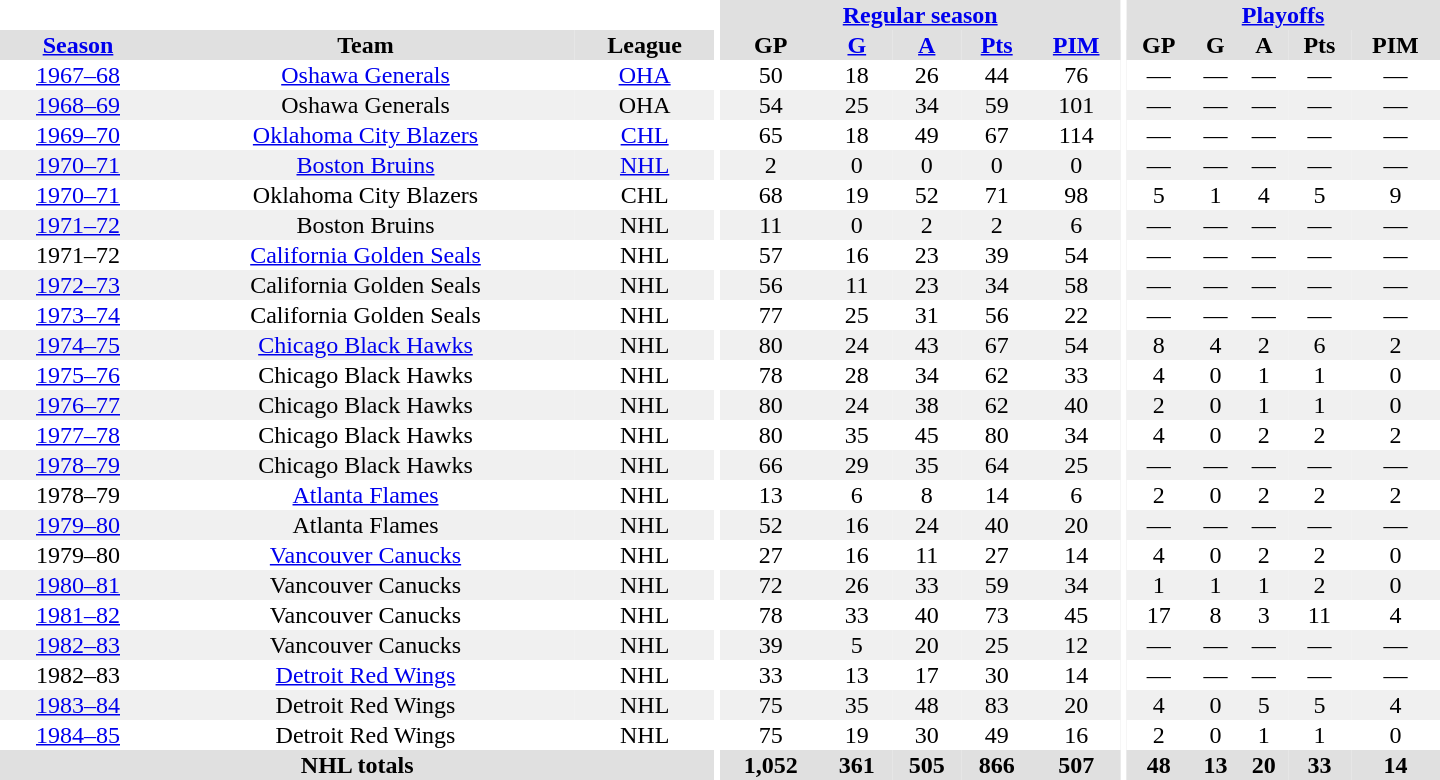<table border="0" cellpadding="1" cellspacing="0" style="text-align:center; width:60em">
<tr bgcolor="#e0e0e0">
<th colspan="3" bgcolor="#ffffff"></th>
<th rowspan="100" bgcolor="#ffffff"></th>
<th colspan="5"><a href='#'>Regular season</a></th>
<th rowspan="100" bgcolor="#ffffff"></th>
<th colspan="5"><a href='#'>Playoffs</a></th>
</tr>
<tr bgcolor="#e0e0e0">
<th><a href='#'>Season</a></th>
<th>Team</th>
<th>League</th>
<th>GP</th>
<th><a href='#'>G</a></th>
<th><a href='#'>A</a></th>
<th><a href='#'>Pts</a></th>
<th><a href='#'>PIM</a></th>
<th>GP</th>
<th>G</th>
<th>A</th>
<th>Pts</th>
<th>PIM</th>
</tr>
<tr>
<td><a href='#'>1967–68</a></td>
<td><a href='#'>Oshawa Generals</a></td>
<td><a href='#'>OHA</a></td>
<td>50</td>
<td>18</td>
<td>26</td>
<td>44</td>
<td>76</td>
<td>—</td>
<td>—</td>
<td>—</td>
<td>—</td>
<td>—</td>
</tr>
<tr bgcolor="#f0f0f0">
<td><a href='#'>1968–69</a></td>
<td>Oshawa Generals</td>
<td>OHA</td>
<td>54</td>
<td>25</td>
<td>34</td>
<td>59</td>
<td>101</td>
<td>—</td>
<td>—</td>
<td>—</td>
<td>—</td>
<td>—</td>
</tr>
<tr>
<td><a href='#'>1969–70</a></td>
<td><a href='#'>Oklahoma City Blazers</a></td>
<td><a href='#'>CHL</a></td>
<td>65</td>
<td>18</td>
<td>49</td>
<td>67</td>
<td>114</td>
<td>—</td>
<td>—</td>
<td>—</td>
<td>—</td>
<td>—</td>
</tr>
<tr bgcolor="#f0f0f0">
<td><a href='#'>1970–71</a></td>
<td><a href='#'>Boston Bruins</a></td>
<td><a href='#'>NHL</a></td>
<td>2</td>
<td>0</td>
<td>0</td>
<td>0</td>
<td>0</td>
<td>—</td>
<td>—</td>
<td>—</td>
<td>—</td>
<td>—</td>
</tr>
<tr>
<td><a href='#'>1970–71</a></td>
<td>Oklahoma City Blazers</td>
<td>CHL</td>
<td>68</td>
<td>19</td>
<td>52</td>
<td>71</td>
<td>98</td>
<td>5</td>
<td>1</td>
<td>4</td>
<td>5</td>
<td>9</td>
</tr>
<tr bgcolor="#f0f0f0">
<td><a href='#'>1971–72</a></td>
<td>Boston Bruins</td>
<td>NHL</td>
<td>11</td>
<td>0</td>
<td>2</td>
<td>2</td>
<td>6</td>
<td>—</td>
<td>—</td>
<td>—</td>
<td>—</td>
<td>—</td>
</tr>
<tr>
<td>1971–72</td>
<td><a href='#'>California Golden Seals</a></td>
<td>NHL</td>
<td>57</td>
<td>16</td>
<td>23</td>
<td>39</td>
<td>54</td>
<td>—</td>
<td>—</td>
<td>—</td>
<td>—</td>
<td>—</td>
</tr>
<tr bgcolor="#f0f0f0">
<td><a href='#'>1972–73</a></td>
<td>California Golden Seals</td>
<td>NHL</td>
<td>56</td>
<td>11</td>
<td>23</td>
<td>34</td>
<td>58</td>
<td>—</td>
<td>—</td>
<td>—</td>
<td>—</td>
<td>—</td>
</tr>
<tr>
<td><a href='#'>1973–74</a></td>
<td>California Golden Seals</td>
<td>NHL</td>
<td>77</td>
<td>25</td>
<td>31</td>
<td>56</td>
<td>22</td>
<td>—</td>
<td>—</td>
<td>—</td>
<td>—</td>
<td>—</td>
</tr>
<tr bgcolor="#f0f0f0">
<td><a href='#'>1974–75</a></td>
<td><a href='#'>Chicago Black Hawks</a></td>
<td>NHL</td>
<td>80</td>
<td>24</td>
<td>43</td>
<td>67</td>
<td>54</td>
<td>8</td>
<td>4</td>
<td>2</td>
<td>6</td>
<td>2</td>
</tr>
<tr>
<td><a href='#'>1975–76</a></td>
<td>Chicago Black Hawks</td>
<td>NHL</td>
<td>78</td>
<td>28</td>
<td>34</td>
<td>62</td>
<td>33</td>
<td>4</td>
<td>0</td>
<td>1</td>
<td>1</td>
<td>0</td>
</tr>
<tr bgcolor="#f0f0f0">
<td><a href='#'>1976–77</a></td>
<td>Chicago Black Hawks</td>
<td>NHL</td>
<td>80</td>
<td>24</td>
<td>38</td>
<td>62</td>
<td>40</td>
<td>2</td>
<td>0</td>
<td>1</td>
<td>1</td>
<td>0</td>
</tr>
<tr>
<td><a href='#'>1977–78</a></td>
<td>Chicago Black Hawks</td>
<td>NHL</td>
<td>80</td>
<td>35</td>
<td>45</td>
<td>80</td>
<td>34</td>
<td>4</td>
<td>0</td>
<td>2</td>
<td>2</td>
<td>2</td>
</tr>
<tr bgcolor="#f0f0f0">
<td><a href='#'>1978–79</a></td>
<td>Chicago Black Hawks</td>
<td>NHL</td>
<td>66</td>
<td>29</td>
<td>35</td>
<td>64</td>
<td>25</td>
<td>—</td>
<td>—</td>
<td>—</td>
<td>—</td>
<td>—</td>
</tr>
<tr>
<td>1978–79</td>
<td><a href='#'>Atlanta Flames</a></td>
<td>NHL</td>
<td>13</td>
<td>6</td>
<td>8</td>
<td>14</td>
<td>6</td>
<td>2</td>
<td>0</td>
<td>2</td>
<td>2</td>
<td>2</td>
</tr>
<tr bgcolor="#f0f0f0">
<td><a href='#'>1979–80</a></td>
<td>Atlanta Flames</td>
<td>NHL</td>
<td>52</td>
<td>16</td>
<td>24</td>
<td>40</td>
<td>20</td>
<td>—</td>
<td>—</td>
<td>—</td>
<td>—</td>
<td>—</td>
</tr>
<tr>
<td>1979–80</td>
<td><a href='#'>Vancouver Canucks</a></td>
<td>NHL</td>
<td>27</td>
<td>16</td>
<td>11</td>
<td>27</td>
<td>14</td>
<td>4</td>
<td>0</td>
<td>2</td>
<td>2</td>
<td>0</td>
</tr>
<tr bgcolor="#f0f0f0">
<td><a href='#'>1980–81</a></td>
<td>Vancouver Canucks</td>
<td>NHL</td>
<td>72</td>
<td>26</td>
<td>33</td>
<td>59</td>
<td>34</td>
<td>1</td>
<td>1</td>
<td>1</td>
<td>2</td>
<td>0</td>
</tr>
<tr>
<td><a href='#'>1981–82</a></td>
<td>Vancouver Canucks</td>
<td>NHL</td>
<td>78</td>
<td>33</td>
<td>40</td>
<td>73</td>
<td>45</td>
<td>17</td>
<td>8</td>
<td>3</td>
<td>11</td>
<td>4</td>
</tr>
<tr bgcolor="#f0f0f0">
<td><a href='#'>1982–83</a></td>
<td>Vancouver Canucks</td>
<td>NHL</td>
<td>39</td>
<td>5</td>
<td>20</td>
<td>25</td>
<td>12</td>
<td>—</td>
<td>—</td>
<td>—</td>
<td>—</td>
<td>—</td>
</tr>
<tr>
<td>1982–83</td>
<td><a href='#'>Detroit Red Wings</a></td>
<td>NHL</td>
<td>33</td>
<td>13</td>
<td>17</td>
<td>30</td>
<td>14</td>
<td>—</td>
<td>—</td>
<td>—</td>
<td>—</td>
<td>—</td>
</tr>
<tr bgcolor="#f0f0f0">
<td><a href='#'>1983–84</a></td>
<td>Detroit Red Wings</td>
<td>NHL</td>
<td>75</td>
<td>35</td>
<td>48</td>
<td>83</td>
<td>20</td>
<td>4</td>
<td>0</td>
<td>5</td>
<td>5</td>
<td>4</td>
</tr>
<tr>
<td><a href='#'>1984–85</a></td>
<td>Detroit Red Wings</td>
<td>NHL</td>
<td>75</td>
<td>19</td>
<td>30</td>
<td>49</td>
<td>16</td>
<td>2</td>
<td>0</td>
<td>1</td>
<td>1</td>
<td>0</td>
</tr>
<tr bgcolor="#e0e0e0">
<th colspan="3">NHL totals</th>
<th>1,052</th>
<th>361</th>
<th>505</th>
<th>866</th>
<th>507</th>
<th>48</th>
<th>13</th>
<th>20</th>
<th>33</th>
<th>14</th>
</tr>
</table>
